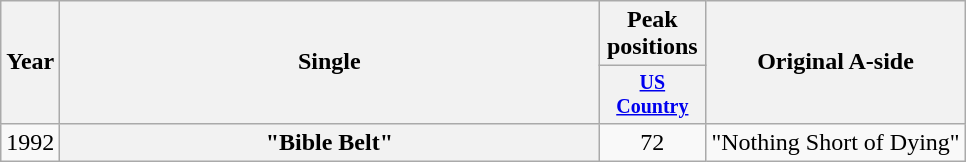<table class="wikitable plainrowheaders" style="text-align:center;">
<tr>
<th rowspan="2">Year</th>
<th rowspan="2" style="width:22em;">Single</th>
<th>Peak positions</th>
<th rowspan="2">Original A-side</th>
</tr>
<tr style="font-size:smaller;">
<th style="width:65px;"><a href='#'>US Country</a><br></th>
</tr>
<tr>
<td>1992</td>
<th scope="row">"Bible Belt" </th>
<td>72</td>
<td style="text-align:left;">"Nothing Short of Dying"</td>
</tr>
</table>
